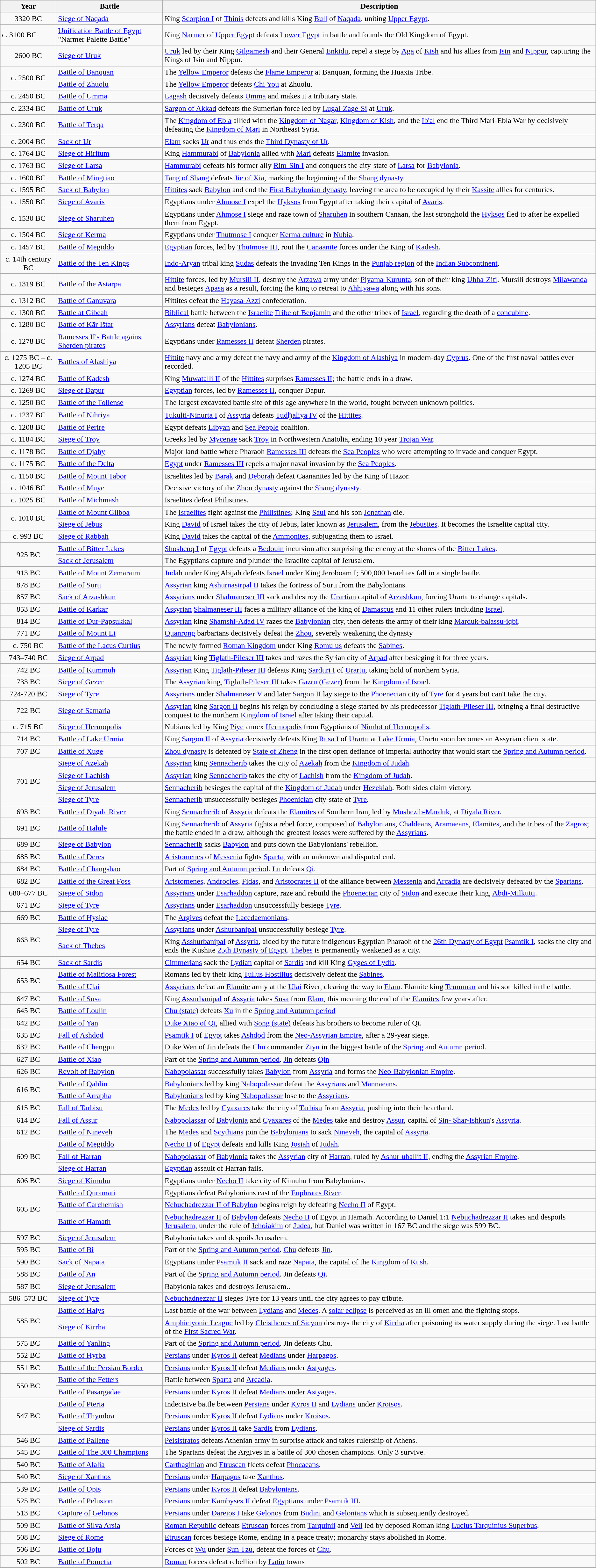<table class="wikitable sortable">
<tr>
<th class="unsortable">Year</th>
<th class="unsortable">Battle</th>
<th class="unsortable">Description</th>
</tr>
<tr>
<td style="text-align:center;"> 3320 BC</td>
<td><a href='#'>Siege of Naqada</a></td>
<td>King <a href='#'>Scorpion I</a> of <a href='#'>Thinis</a> defeats and kills King <a href='#'>Bull</a> of <a href='#'>Naqada</a>, uniting <a href='#'>Upper Egypt</a>.</td>
</tr>
<tr>
<td>c. 3100 BC</td>
<td><a href='#'>Unification Battle of Egypt</a> "Narmer Palette Battle"</td>
<td>King <a href='#'>Narmer</a> of <a href='#'>Upper Egypt</a> defeats <a href='#'>Lower Egypt</a> in battle and founds the Old Kingdom of Egypt.</td>
</tr>
<tr>
<td style="text-align:center;"> 2600 BC</td>
<td><a href='#'>Siege of Uruk</a></td>
<td><a href='#'>Uruk</a> led by their King <a href='#'>Gilgamesh</a> and their General <a href='#'>Enkidu</a>, repel a siege by <a href='#'>Aga</a> of <a href='#'>Kish</a> and his allies from <a href='#'>Isin</a> and <a href='#'>Nippur</a>, capturing the Kings of Isin and Nippur.<em></td>
</tr>
<tr>
<td rowspan="2" style="text-align:center;">c. 2500 BC</td>
<td><a href='#'>Battle of Banquan</a></td>
<td>The <a href='#'>Yellow Emperor</a> defeats the <a href='#'>Flame Emperor</a> at Banquan, forming the Huaxia Tribe.</td>
</tr>
<tr>
<td><a href='#'>Battle of Zhuolu</a></td>
<td>The <a href='#'>Yellow Emperor</a> defeats <a href='#'>Chi You</a> at Zhuolu.</td>
</tr>
<tr>
<td style="text-align:center;">c. 2450 BC</td>
<td><a href='#'>Battle of Umma</a></td>
<td><a href='#'>Lagash</a> decisively defeats <a href='#'>Umma</a> and makes it a tributary state.</td>
</tr>
<tr>
<td style="text-align:center;">c. 2334 BC</td>
<td><a href='#'>Battle of Uruk</a></td>
<td><a href='#'>Sargon of Akkad</a> defeats the Sumerian force led by <a href='#'>Lugal-Zage-Si</a> at <a href='#'>Uruk</a>.</td>
</tr>
<tr>
<td style="text-align:center;">c. 2300 BC</td>
<td><a href='#'>Battle of Terqa</a></td>
<td>The <a href='#'>Kingdom of Ebla</a> allied with the <a href='#'>Kingdom of Nagar</a>, <a href='#'>Kingdom of Kish</a>, and the <a href='#'>Ib'al</a> end the Third Mari-Ebla War by decisively defeating the <a href='#'>Kingdom of Mari</a> in Northeast Syria.</td>
</tr>
<tr>
<td style="text-align:center;">c. 2004 BC</td>
<td><a href='#'>Sack of Ur</a></td>
<td><a href='#'>Elam</a> sacks <a href='#'>Ur</a> and thus ends the <a href='#'>Third Dynasty of Ur</a>.</td>
</tr>
<tr>
<td style="text-align:center;">c. 1764 BC</td>
<td><a href='#'>Siege of Hiritum</a></td>
<td>King <a href='#'>Hammurabi</a> of <a href='#'>Babylonia</a> allied with <a href='#'>Mari</a> defeats <a href='#'>Elamite</a> invasion.</td>
</tr>
<tr>
<td style="text-align:center;">c. 1763 BC</td>
<td><a href='#'>Siege of Larsa</a></td>
<td><a href='#'>Hammurabi</a> defeats his former ally <a href='#'>Rim-Sin I</a> and conquers the city-state of <a href='#'>Larsa</a> for <a href='#'>Babylonia</a>.</td>
</tr>
<tr>
<td style="text-align:center;">c. 1600 BC</td>
<td><a href='#'>Battle of Mingtiao</a></td>
<td><a href='#'>Tang of Shang</a> defeats <a href='#'>Jie of Xia</a>, marking the beginning of the <a href='#'>Shang dynasty</a>.</td>
</tr>
<tr>
<td style="text-align:center;">c. 1595 BC</td>
<td><a href='#'>Sack of Babylon</a></td>
<td><a href='#'>Hittites</a> sack <a href='#'>Babylon</a> and end the <a href='#'>First Babylonian dynasty</a>, leaving the area to be occupied by their <a href='#'>Kassite</a> allies for centuries.</td>
</tr>
<tr>
<td style="text-align:center;">c. 1550 BC</td>
<td><a href='#'>Siege of Avaris</a></td>
<td>Egyptians under <a href='#'>Ahmose I</a> expel the <a href='#'>Hyksos</a> from Egypt after taking their capital of <a href='#'>Avaris</a>.</td>
</tr>
<tr>
<td style="text-align:center;">c. 1530 BC</td>
<td><a href='#'>Siege of Sharuhen</a></td>
<td>Egyptians under <a href='#'>Ahmose I</a> siege and raze town of <a href='#'>Sharuhen</a> in southern Canaan, the last stronghold the <a href='#'>Hyksos</a> fled to after he expelled them from Egypt.</td>
</tr>
<tr>
<td style="text-align:center;">c. 1504 BC</td>
<td><a href='#'>Siege of Kerma</a></td>
<td>Egyptians under <a href='#'>Thutmose I</a> conquer <a href='#'>Kerma culture</a> in <a href='#'>Nubia</a>.</td>
</tr>
<tr>
<td style="text-align:center;">c. 1457 BC</td>
<td><a href='#'>Battle of Megiddo</a></td>
<td><a href='#'>Egyptian</a> forces, led by <a href='#'>Thutmose III</a>, rout the <a href='#'>Canaanite</a> forces under the King of <a href='#'>Kadesh</a>.</td>
</tr>
<tr>
<td style="text-align:center;">c. 14th century BC</td>
<td><a href='#'>Battle of the Ten Kings</a></td>
<td><a href='#'>Indo-Aryan</a> tribal king <a href='#'>Sudas</a> defeats the invading Ten Kings in the <a href='#'>Punjab region</a> of the <a href='#'>Indian Subcontinent</a>.</td>
</tr>
<tr>
<td style="text-align:center;">c. 1319 BC</td>
<td><a href='#'>Battle of the Astarpa</a></td>
<td><a href='#'>Hittite</a> forces, led by <a href='#'>Mursili II</a>, destroy the <a href='#'>Arzawa</a> army under <a href='#'>Piyama-Kurunta</a>, son of their king <a href='#'>Uhha-Ziti</a>. Mursili destroys <a href='#'>Milawanda</a> and besieges <a href='#'>Apasa</a> as a result, forcing the king to retreat to <a href='#'>Ahhiyawa</a> along with his sons.</td>
</tr>
<tr>
<td style="text-align:center;">c. 1312 BC</td>
<td><a href='#'>Battle of Ganuvara</a></td>
<td>Hittites defeat the <a href='#'>Hayasa-Azzi</a> confederation.</td>
</tr>
<tr>
<td style="text-align:center;">c. 1300 BC</td>
<td><a href='#'>Battle at Gibeah</a></td>
<td><a href='#'>Biblical</a> battle between the <a href='#'>Israelite</a> <a href='#'>Tribe of Benjamin</a> and the other tribes of <a href='#'>Israel</a>, regarding the death of a <a href='#'>concubine</a>.</td>
</tr>
<tr>
<td style="text-align:center;">c. 1280 BC</td>
<td><a href='#'>Battle of Kār Ištar</a></td>
<td><a href='#'>Assyrians</a> defeat <a href='#'>Babylonians</a>.</td>
</tr>
<tr>
<td style="text-align:center;">c. 1278 BC</td>
<td><a href='#'>Ramesses II's Battle against Sherden pirates</a></td>
<td>Egyptians under <a href='#'>Ramesses II</a> defeat <a href='#'>Sherden</a> pirates.</td>
</tr>
<tr>
<td style="text-align:center;">c. 1275 BC – c. 1205 BC</td>
<td><a href='#'>Battles of Alashiya</a></td>
<td><a href='#'>Hittite</a> navy and army defeat the navy and army of the <a href='#'>Kingdom of Alashiya</a> in modern-day <a href='#'>Cyprus</a>. One of the first naval battles ever recorded.</td>
</tr>
<tr>
<td style="text-align:center;">c. 1274 BC</td>
<td><a href='#'>Battle of Kadesh</a></td>
<td>King <a href='#'>Muwatalli II</a> of the <a href='#'>Hittites</a> surprises <a href='#'>Ramesses II</a>; the battle ends in a draw.</td>
</tr>
<tr>
<td style="text-align:center;">c. 1269 BC</td>
<td><a href='#'>Siege of Dapur</a></td>
<td><a href='#'>Egyptian</a> forces, led by <a href='#'>Ramesses II</a>, conquer Dapur.</td>
</tr>
<tr>
<td style="text-align:center;">c. 1250 BC</td>
<td><a href='#'>Battle of the Tollense</a></td>
<td>The largest excavated battle site of this age anywhere in the world, fought between unknown polities.</td>
</tr>
<tr>
<td style="text-align:center;">c. 1237 BC</td>
<td><a href='#'>Battle of Nihriya</a></td>
<td><a href='#'>Tukulti-Ninurta I</a> of <a href='#'>Assyria</a> defeats <a href='#'>Tudḫaliya IV</a> of the <a href='#'>Hittites</a>.</td>
</tr>
<tr>
<td style="text-align:center;">c. 1208 BC</td>
<td><a href='#'>Battle of Perire</a></td>
<td>Egypt defeats <a href='#'>Libyan</a> and <a href='#'>Sea People</a> coalition.</td>
</tr>
<tr>
<td style="text-align:center;">c. 1184 BC</td>
<td><a href='#'>Siege of Troy</a></td>
<td>Greeks led by <a href='#'>Mycenae</a> sack <a href='#'>Troy</a> in Northwestern Anatolia, ending 10 year <a href='#'>Trojan War</a>.</td>
</tr>
<tr>
<td style="text-align:center;">c. 1178 BC</td>
<td><a href='#'>Battle of Djahy</a></td>
<td>Major land battle where Pharaoh <a href='#'>Ramesses III</a> defeats the <a href='#'>Sea Peoples</a> who were attempting to invade and conquer Egypt.</td>
</tr>
<tr>
<td style="text-align:center;">c. 1175 BC</td>
<td><a href='#'>Battle of the Delta</a></td>
<td><a href='#'>Egypt</a> under <a href='#'>Ramesses III</a> repels a major naval invasion by the <a href='#'>Sea Peoples</a>.</td>
</tr>
<tr>
<td style="text-align:center;">c. 1150 BC</td>
<td><a href='#'>Battle of Mount Tabor</a></td>
<td>Israelites led by <a href='#'>Barak</a> and <a href='#'>Deborah</a> defeat Caananites led by the King of Hazor.</td>
</tr>
<tr>
<td style="text-align:center;">c. 1046 BC</td>
<td><a href='#'>Battle of Muye</a></td>
<td>Decisive victory of the <a href='#'>Zhou dynasty</a> against the <a href='#'>Shang dynasty</a>.</td>
</tr>
<tr>
<td style="text-align:center;">c. 1025 BC</td>
<td><a href='#'>Battle of Michmash</a></td>
<td>Israelites defeat Philistines.</td>
</tr>
<tr>
<td rowspan="2" style="text-align:center;">c. 1010 BC</td>
<td><a href='#'>Battle of Mount Gilboa</a></td>
<td>The <a href='#'>Israelites</a> fight against the <a href='#'>Philistines</a>; King <a href='#'>Saul</a> and his son <a href='#'>Jonathan</a> die.</td>
</tr>
<tr>
<td><a href='#'>Siege of Jebus</a></td>
<td>King <a href='#'>David</a> of Israel takes the city of Jebus, later known as <a href='#'>Jerusalem</a>, from the <a href='#'>Jebusites</a>. It becomes the Israelite capital city.</td>
</tr>
<tr>
<td style="text-align:center;">c. 993 BC</td>
<td><a href='#'>Siege of Rabbah</a></td>
<td>King <a href='#'>David</a> takes the capital of the <a href='#'>Ammonites</a>, subjugating them to Israel.</td>
</tr>
<tr>
<td rowspan="2" style="text-align:center;">925 BC</td>
<td><a href='#'>Battle of Bitter Lakes</a></td>
<td><a href='#'>Shoshenq I</a> of <a href='#'>Egypt</a> defeats a <a href='#'>Bedouin</a> incursion after surprising the enemy at the shores of the <a href='#'>Bitter Lakes</a>.</td>
</tr>
<tr>
<td><a href='#'>Sack of Jerusalem</a></td>
<td>The Egyptians capture and plunder the Israelite capital of Jerusalem.</td>
</tr>
<tr>
<td style="text-align:center;">913 BC</td>
<td><a href='#'>Battle of Mount Zemaraim</a></td>
<td><a href='#'>Judah</a> under King Abijah defeats <a href='#'>Israel</a> under King Jeroboam I; 500,000 Israelites fall in a single battle.</td>
</tr>
<tr>
<td style="text-align:center;">878 BC</td>
<td><a href='#'>Battle of Suru</a></td>
<td><a href='#'>Assyrian</a> king <a href='#'>Ashurnasirpal II</a> takes the fortress of Suru from the Babylonians.</td>
</tr>
<tr>
<td style="text-align:center;">857 BC</td>
<td><a href='#'>Sack of Arzashkun</a></td>
<td><a href='#'>Assyrians</a> under <a href='#'>Shalmaneser III</a> sack and destroy the <a href='#'>Urartian</a> capital of <a href='#'>Arzashkun</a>, forcing Urartu to change capitals.</td>
</tr>
<tr>
<td style="text-align:center;">853 BC</td>
<td><a href='#'>Battle of Karkar</a></td>
<td><a href='#'>Assyrian</a> <a href='#'>Shalmaneser III</a> faces a military alliance of the king of <a href='#'>Damascus</a> and 11 other rulers including <a href='#'>Israel</a>.</td>
</tr>
<tr>
<td style="text-align:center;">814 BC</td>
<td><a href='#'>Battle of Dur-Papsukkal</a></td>
<td><a href='#'>Assyrian</a> king <a href='#'>Shamshi-Adad IV</a> razes the <a href='#'>Babylonian</a> city, then defeats the army of their king <a href='#'>Marduk-balassu-iqbi</a>.</td>
</tr>
<tr>
<td style="text-align:center;">771 BC</td>
<td><a href='#'>Battle of Mount Li</a></td>
<td><a href='#'>Quanrong</a> barbarians decisively defeat the <a href='#'>Zhou</a>, severely weakening the dynasty</td>
</tr>
<tr>
<td style="text-align:center;">c. 750 BC</td>
<td><a href='#'>Battle of the Lacus Curtius</a></td>
<td>The newly formed <a href='#'>Roman Kingdom</a> under King <a href='#'>Romulus</a> defeats the <a href='#'>Sabines</a>.</td>
</tr>
<tr>
<td style="text-align:center;">743–740 BC</td>
<td><a href='#'>Siege of Arpad</a></td>
<td><a href='#'>Assyrian</a> king <a href='#'>Tiglath-Pileser III</a> takes and razes the Syrian city of <a href='#'>Arpad</a> after besieging it for three years.</td>
</tr>
<tr>
<td style="text-align:center;">742 BC</td>
<td><a href='#'>Battle of Kummuh</a></td>
<td><a href='#'>Assyrian</a> King <a href='#'>Tiglath-Pileser III</a> defeats King <a href='#'>Sarduri I</a> of <a href='#'>Urartu</a>, taking hold of northern Syria.</td>
</tr>
<tr>
<td style="text-align:center;">733 BC</td>
<td><a href='#'>Siege of Gezer</a></td>
<td>The <a href='#'>Assyrian</a> king, <a href='#'>Tiglath-Pileser III</a> takes <a href='#'>Gazru</a> (<a href='#'>Gezer</a>) from the <a href='#'>Kingdom of Israel</a>.</td>
</tr>
<tr>
<td style="text-align:center;">724-720 BC</td>
<td><a href='#'>Siege of Tyre</a></td>
<td><a href='#'>Assyrians</a> under <a href='#'>Shalmaneser V</a> and later <a href='#'>Sargon II</a> lay siege to the <a href='#'>Phoenecian</a> city of <a href='#'>Tyre</a> for 4 years but can't take the city.</td>
</tr>
<tr>
<td style="text-align:center;">722 BC</td>
<td><a href='#'>Siege of Samaria</a></td>
<td><a href='#'>Assyrian</a> king <a href='#'>Sargon II</a> begins his reign by concluding a siege started by his predecessor <a href='#'>Tiglath-Pileser III</a>, bringing a final destructive conquest to the northern <a href='#'>Kingdom of Israel</a> after taking their capital.</td>
</tr>
<tr>
<td style="text-align:center;">c. 715 BC</td>
<td><a href='#'>Siege of Hermopolis</a></td>
<td>Nubians led by King <a href='#'>Piye</a> annex <a href='#'>Hermopolis</a> from Egyptians of <a href='#'>Nimlot of Hermopolis</a>.</td>
</tr>
<tr>
<td style="text-align:center;">714 BC</td>
<td><a href='#'>Battle of Lake Urmia</a></td>
<td>King <a href='#'>Sargon II</a> of <a href='#'>Assyria</a> decisively defeats King <a href='#'>Rusa I</a> of <a href='#'>Urartu</a> at <a href='#'>Lake Urmia</a>, Urartu soon becomes an Assyrian client state.</td>
</tr>
<tr>
<td style="text-align:center;">707 BC</td>
<td><a href='#'>Battle of Xuge</a></td>
<td><a href='#'>Zhou dynasty</a> is defeated by <a href='#'>State of Zheng</a> in the first open defiance of imperial authority that would start the <a href='#'>Spring and Autumn period</a>.</td>
</tr>
<tr>
<td rowspan="4" style="text-align:center;">701 BC</td>
<td><a href='#'>Siege of Azekah</a></td>
<td><a href='#'>Assyrian</a> king <a href='#'>Sennacherib</a> takes the city of <a href='#'>Azekah</a> from the <a href='#'>Kingdom of Judah</a>.</td>
</tr>
<tr>
<td><a href='#'>Siege of Lachish</a></td>
<td><a href='#'>Assyrian</a> king <a href='#'>Sennacherib</a> takes the city of <a href='#'>Lachish</a> from the <a href='#'>Kingdom of Judah</a>.</td>
</tr>
<tr>
<td><a href='#'>Siege of Jerusalem</a></td>
<td><a href='#'>Sennacherib</a> besieges the capital of the <a href='#'>Kingdom of Judah</a> under <a href='#'>Hezekiah</a>. Both sides claim victory.</td>
</tr>
<tr>
<td><a href='#'>Siege of Tyre</a></td>
<td><a href='#'>Sennacherib</a> unsuccessfully besieges <a href='#'>Phoenician</a> city-state of <a href='#'>Tyre</a>.</td>
</tr>
<tr>
<td style="text-align:center;">693 BC</td>
<td><a href='#'>Battle of Diyala River</a></td>
<td>King <a href='#'>Sennacherib</a> of <a href='#'>Assyria</a> defeats the <a href='#'>Elamites</a> of Southern Iran, led by <a href='#'>Mushezib-Marduk</a>, at <a href='#'>Diyala River</a>.</td>
</tr>
<tr>
<td style="text-align:center;">691 BC</td>
<td><a href='#'>Battle of Halule</a></td>
<td>King <a href='#'>Sennacherib</a> of <a href='#'>Assyria</a> fights a rebel force, composed of <a href='#'>Babylonians</a>, <a href='#'>Chaldeans</a>, <a href='#'>Aramaeans</a>, <a href='#'>Elamites</a>, and the tribes of the <a href='#'>Zagros</a>; the battle ended in a draw, although the greatest losses were suffered by the <a href='#'>Assyrians</a>.</td>
</tr>
<tr>
<td style="text-align:center;">689 BC</td>
<td><a href='#'>Siege of Babylon</a></td>
<td><a href='#'>Sennacherib</a> sacks <a href='#'>Babylon</a> and puts down the Babylonians' rebellion.</td>
</tr>
<tr>
<td style="text-align:center;">685 BC</td>
<td><a href='#'>Battle of Deres</a></td>
<td><a href='#'>Aristomenes</a> of <a href='#'>Messenia</a> fights <a href='#'>Sparta</a>, with an unknown and disputed end.</td>
</tr>
<tr>
<td style="text-align:center;">684 BC</td>
<td><a href='#'>Battle of Changshao</a></td>
<td>Part of <a href='#'>Spring and Autumn period</a>. <a href='#'>Lu</a> defeats <a href='#'>Qi</a>.</td>
</tr>
<tr>
<td style="text-align:center;">682 BC</td>
<td><a href='#'>Battle of the Great Foss</a></td>
<td><a href='#'>Aristomenes</a>, <a href='#'>Androcles</a>, <a href='#'>Fidas</a>, and <a href='#'>Aristocrates II</a> of the alliance between <a href='#'>Messenia</a> and <a href='#'>Arcadia</a> are decisively defeated by the <a href='#'>Spartans</a>.</td>
</tr>
<tr>
<td style="text-align:center;">680–677 BC</td>
<td><a href='#'>Siege of Sidon</a></td>
<td><a href='#'>Assyrians</a> under <a href='#'>Esarhaddon</a> capture, raze and rebuild the <a href='#'>Phoenecian</a> city of <a href='#'>Sidon</a> and execute their king, <a href='#'>Abdi-Milkutti</a>.</td>
</tr>
<tr>
<td style="text-align:center;">671 BC</td>
<td><a href='#'>Siege of Tyre</a></td>
<td><a href='#'>Assyrians</a> under <a href='#'>Esarhaddon</a> unsuccessfully besiege <a href='#'>Tyre</a>.</td>
</tr>
<tr>
<td style="text-align:center;">669 BC</td>
<td><a href='#'>Battle of Hysiae</a></td>
<td>The <a href='#'>Argives</a> defeat the <a href='#'>Lacedaemonians</a>.</td>
</tr>
<tr>
<td rowspan="2" style="text-align:center;">663 BC</td>
<td><a href='#'>Siege of Tyre</a></td>
<td><a href='#'>Assyrians</a> under <a href='#'>Ashurbanipal</a> unsuccessfully besiege <a href='#'>Tyre</a>.</td>
</tr>
<tr>
<td><a href='#'>Sack of Thebes</a></td>
<td>King <a href='#'>Asshurbanipal</a> of <a href='#'>Assyria</a>, aided by the future indigenous Egyptian Pharaoh of the <a href='#'>26th Dynasty of Egypt</a> <a href='#'>Psamtik I</a>, sacks the city and ends the Kushite <a href='#'>25th Dynasty of Egypt</a>. <a href='#'>Thebes</a> is permanently weakened as a city.</td>
</tr>
<tr>
<td style="text-align:center;">654 BC</td>
<td><a href='#'>Sack of Sardis</a></td>
<td><a href='#'>Cimmerians</a> sack the <a href='#'>Lydian</a> capital of <a href='#'>Sardis</a> and kill King <a href='#'>Gyges of Lydia</a>.</td>
</tr>
<tr>
<td rowspan="2" style="text-align:center;">653 BC</td>
<td><a href='#'>Battle of Malitiosa Forest</a></td>
<td>Romans led by their king <a href='#'>Tullus Hostilius</a> decisively defeat the <a href='#'>Sabines</a>.</td>
</tr>
<tr>
<td><a href='#'>Battle of Ulai</a></td>
<td><a href='#'>Assyrians</a> defeat an <a href='#'>Elamite</a> army at the <a href='#'>Ulai</a> River, clearing the way to <a href='#'>Elam</a>. Elamite king <a href='#'>Teumman</a> and his son killed in the battle.</td>
</tr>
<tr>
<td style="text-align:center;">647 BC</td>
<td><a href='#'>Battle of Susa</a></td>
<td>King <a href='#'>Assurbanipal</a> of <a href='#'>Assyria</a> takes <a href='#'>Susa</a> from <a href='#'>Elam</a>, this meaning the end of the <a href='#'>Elamites</a> few years after.</td>
</tr>
<tr>
<td style="text-align:center;">645 BC</td>
<td><a href='#'>Battle of Loulin</a></td>
<td><a href='#'>Chu (state)</a> defeats <a href='#'>Xu</a> in the <a href='#'>Spring and Autumn period</a></td>
</tr>
<tr>
<td style="text-align:center;">642 BC</td>
<td><a href='#'>Battle of Yan</a></td>
<td><a href='#'>Duke Xiao of Qi</a>, allied with <a href='#'>Song (state)</a> defeats his brothers to become ruler of Qi.</td>
</tr>
<tr>
<td style="text-align:center;">635 BC</td>
<td><a href='#'>Fall of Ashdod</a></td>
<td><a href='#'>Psamtik I</a> of <a href='#'>Egypt</a> takes <a href='#'>Ashdod</a> from the <a href='#'>Neo-Assyrian Empire</a>, after a 29-year siege.</td>
</tr>
<tr>
<td style="text-align:center;">632 BC</td>
<td><a href='#'>Battle of Chengpu</a></td>
<td>Duke Wen of Jin defeats the <a href='#'>Chu</a> commander <a href='#'>Ziyu</a> in the biggest battle of the <a href='#'>Spring and Autumn period</a>.</td>
</tr>
<tr>
<td style="text-align:center;">627 BC</td>
<td><a href='#'>Battle of Xiao</a></td>
<td>Part of the <a href='#'>Spring and Autumn period</a>. <a href='#'>Jin</a> defeats <a href='#'>Qin</a></td>
</tr>
<tr>
<td style="text-align:center;">626 BC</td>
<td><a href='#'>Revolt of Babylon</a></td>
<td><a href='#'>Nabopolassar</a> successfully takes <a href='#'>Babylon</a> from <a href='#'>Assyria</a> and forms the <a href='#'>Neo-Babylonian Empire</a>.</td>
</tr>
<tr>
<td rowspan="2" style="text-align:center;">616 BC</td>
<td><a href='#'>Battle of Qablin</a></td>
<td><a href='#'>Babylonians</a> led by king <a href='#'>Nabopolassar</a> defeat the <a href='#'>Assyrians</a> and <a href='#'>Mannaeans</a>.</td>
</tr>
<tr>
<td><a href='#'>Battle of Arrapha</a></td>
<td><a href='#'>Babylonians</a> led by king <a href='#'>Nabopolassar</a> lose to the <a href='#'>Assyrians</a>.</td>
</tr>
<tr>
<td style="text-align:center;">615 BC</td>
<td><a href='#'>Fall of Tarbisu</a></td>
<td>The <a href='#'>Medes</a> led by <a href='#'>Cyaxares</a> take the city of <a href='#'>Tarbisu</a> from <a href='#'>Assyria</a>, pushing into their heartland.</td>
</tr>
<tr>
<td style="text-align:center;">614 BC</td>
<td><a href='#'>Fall of Assur</a></td>
<td><a href='#'>Nabopolassar</a> of <a href='#'>Babylonia</a> and <a href='#'>Cyaxares</a> of the <a href='#'>Medes</a> take and destroy <a href='#'>Assur</a>, capital of <a href='#'>Sin- Shar-Ishkun</a>'s <a href='#'>Assyria</a>.</td>
</tr>
<tr>
<td style="text-align:center;">612 BC</td>
<td><a href='#'>Battle of Nineveh</a></td>
<td>The <a href='#'>Medes</a> and <a href='#'>Scythians</a> join the <a href='#'>Babylonians</a> to sack <a href='#'>Nineveh</a>, the capital of <a href='#'>Assyria</a>.</td>
</tr>
<tr>
<td rowspan="3" style="text-align:center;">609 BC</td>
<td><a href='#'>Battle of Megiddo</a></td>
<td><a href='#'>Necho II</a> of <a href='#'>Egypt</a> defeats and kills King <a href='#'>Josiah</a> of <a href='#'>Judah</a>.</td>
</tr>
<tr>
<td><a href='#'>Fall of Harran</a></td>
<td><a href='#'>Nabopolassar</a> of <a href='#'>Babylonia</a> takes the <a href='#'>Assyrian</a> city of <a href='#'>Harran</a>, ruled by <a href='#'>Ashur-uballit II</a>, ending the <a href='#'>Assyrian Empire</a>.</td>
</tr>
<tr>
<td><a href='#'>Siege of Harran</a></td>
<td><a href='#'>Egyptian</a> assault of Harran fails.</td>
</tr>
<tr>
<td style="text-align:center;">606 BC</td>
<td><a href='#'>Siege of Kimuhu</a></td>
<td>Egyptians under <a href='#'>Necho II</a> take city of Kimuhu from Babylonians.</td>
</tr>
<tr>
<td rowspan="3" style="text-align:center;">605 BC</td>
<td><a href='#'>Battle of Quramati</a></td>
<td>Egyptians defeat Babylonians east of the <a href='#'>Euphrates River</a>.</td>
</tr>
<tr>
<td><a href='#'>Battle of Carchemish</a></td>
<td><a href='#'>Nebuchadrezzar II of Babylon</a> begins reign by defeating <a href='#'>Necho II</a> of Egypt.</td>
</tr>
<tr>
<td><a href='#'>Battle of Hamath</a></td>
<td><a href='#'>Nebuchadrezzar II</a> of <a href='#'>Babylon</a> defeats <a href='#'>Necho II</a> of Egypt in Hamath. According to Daniel 1:1 <a href='#'>Nebuchadrezzar II</a> takes and despoils <a href='#'>Jerusalem</a>, under the rule of <a href='#'>Jehoiakim</a> of <a href='#'>Judea</a>, but Daniel was written in 167 BC and the siege was 599 BC.</td>
</tr>
<tr>
<td style="text-align:center;">597 BC</td>
<td><a href='#'>Siege of Jerusalem</a></td>
<td>Babylonia takes and despoils Jerusalem.</td>
</tr>
<tr>
<td style="text-align:center;">595 BC</td>
<td><a href='#'>Battle of Bi</a></td>
<td>Part of the <a href='#'>Spring and Autumn period</a>. <a href='#'>Chu</a> defeats <a href='#'>Jin</a>.</td>
</tr>
<tr>
<td style="text-align:center;">590 BC</td>
<td><a href='#'>Sack of Napata</a></td>
<td>Egyptians under <a href='#'>Psamtik II</a> sack and raze <a href='#'>Napata</a>, the capital of the <a href='#'>Kingdom of Kush</a>.</td>
</tr>
<tr>
<td style="text-align:center;">588 BC</td>
<td><a href='#'>Battle of An</a></td>
<td>Part of the <a href='#'>Spring and Autumn period</a>. Jin defeats <a href='#'>Qi</a>.</td>
</tr>
<tr>
<td style="text-align:center;">587 BC</td>
<td><a href='#'>Siege of Jerusalem</a></td>
<td>Babylonia takes and destroys Jerusalem..</td>
</tr>
<tr>
<td style="text-align:center;">586–573 BC</td>
<td><a href='#'>Siege of Tyre</a></td>
<td><a href='#'>Nebuchadnezzar II</a> sieges Tyre for 13 years until the city agrees to pay tribute.</td>
</tr>
<tr>
<td rowspan="2" style="text-align:center;">585 BC</td>
<td><a href='#'>Battle of Halys</a></td>
<td>Last battle of the war between <a href='#'>Lydians</a> and <a href='#'>Medes</a>. A <a href='#'>solar eclipse</a> is perceived as an ill omen and the fighting stops.</td>
</tr>
<tr>
<td><a href='#'>Siege of Kirrha</a></td>
<td><a href='#'>Amphictyonic League</a> led by <a href='#'>Cleisthenes of Sicyon</a> destroys the city of <a href='#'>Kirrha</a> after poisoning its water supply during the siege. Last battle of the <a href='#'>First Sacred War</a>.</td>
</tr>
<tr>
<td style="text-align:center;">575 BC</td>
<td><a href='#'>Battle of Yanling</a></td>
<td>Part of the <a href='#'>Spring and Autumn period</a>. Jin defeats Chu.</td>
</tr>
<tr>
<td style="text-align:center;">552 BC</td>
<td><a href='#'>Battle of Hyrba</a></td>
<td><a href='#'>Persians</a> under <a href='#'>Kyros II</a> defeat <a href='#'>Medians</a> under <a href='#'>Harpagos</a>.</td>
</tr>
<tr>
<td style="text-align:center;">551 BC</td>
<td><a href='#'>Battle of the Persian Border</a></td>
<td><a href='#'>Persians</a> under <a href='#'>Kyros II</a> defeat <a href='#'>Medians</a> under <a href='#'>Astyages</a>.</td>
</tr>
<tr>
<td rowspan="2" style="text-align:center;">550 BC</td>
<td><a href='#'>Battle of the Fetters</a></td>
<td>Battle between <a href='#'>Sparta</a> and <a href='#'>Arcadia</a>.</td>
</tr>
<tr>
<td><a href='#'>Battle of Pasargadae</a></td>
<td><a href='#'>Persians</a> under <a href='#'>Kyros II</a> defeat <a href='#'>Medians</a> under <a href='#'>Astyages</a>.</td>
</tr>
<tr>
<td rowspan="3" style="text-align:center;">547 BC</td>
<td><a href='#'>Battle of Pteria</a></td>
<td>Indecisive battle between <a href='#'>Persians</a> under <a href='#'>Kyros II</a> and <a href='#'>Lydians</a> under <a href='#'>Kroisos</a>.</td>
</tr>
<tr>
<td><a href='#'>Battle of Thymbra</a></td>
<td><a href='#'>Persians</a> under <a href='#'>Kyros II</a> defeat <a href='#'>Lydians</a> under <a href='#'>Kroisos</a>.</td>
</tr>
<tr>
<td><a href='#'>Siege of Sardis</a></td>
<td><a href='#'>Persians</a> under <a href='#'>Kyros II</a> take <a href='#'>Sardis</a> from <a href='#'>Lydians</a>.</td>
</tr>
<tr>
<td style="text-align:center;">546 BC</td>
<td><a href='#'>Battle of Pallene</a></td>
<td><a href='#'>Peisistratos</a> defeats Athenian army in surprise attack and takes rulership of Athens.</td>
</tr>
<tr>
<td style="text-align:center;">545 BC</td>
<td><a href='#'>Battle of The 300 Champions</a></td>
<td>The Spartans defeat the Argives in a battle of 300 chosen champions. Only 3 survive.</td>
</tr>
<tr>
<td style="text-align:center;">540 BC</td>
<td><a href='#'>Battle of Alalia</a></td>
<td><a href='#'>Carthaginian</a> and <a href='#'>Etruscan</a> fleets defeat <a href='#'>Phocaeans</a>.</td>
</tr>
<tr>
<td style="text-align:center;">540 BC</td>
<td><a href='#'>Siege of Xanthos</a></td>
<td><a href='#'>Persians</a> under <a href='#'>Harpagos</a> take <a href='#'>Xanthos</a>.</td>
</tr>
<tr>
<td style="text-align:center;">539 BC</td>
<td><a href='#'>Battle of Opis</a></td>
<td><a href='#'>Persians</a> under <a href='#'>Kyros II</a> defeat <a href='#'>Babylonians</a>.</td>
</tr>
<tr>
<td style="text-align:center;">525 BC</td>
<td><a href='#'>Battle of Pelusion</a></td>
<td><a href='#'>Persians</a> under <a href='#'>Kambyses II</a> defeat <a href='#'>Egyptians</a> under <a href='#'>Psamtik III</a>.</td>
</tr>
<tr>
<td style="text-align: center;">513 BC</td>
<td><a href='#'>Capture of Gelonos</a></td>
<td><a href='#'>Persians</a> under <a href='#'>Dareios I</a> take <a href='#'>Gelonos</a> from <a href='#'>Budini</a> and <a href='#'>Gelonians</a> which is subsequently destroyed.</td>
</tr>
<tr>
<td style="text-align:center;">509 BC</td>
<td><a href='#'>Battle of Silva Arsia</a></td>
<td><a href='#'>Roman Republic</a> defeats <a href='#'>Etruscan</a> forces from <a href='#'>Tarquinii</a> and <a href='#'>Veii</a> led by deposed Roman king <a href='#'>Lucius Tarquinius Superbus</a>.</td>
</tr>
<tr>
<td style="text-align:center;">508 BC</td>
<td><a href='#'>Siege of Rome</a></td>
<td><a href='#'>Etruscan</a> forces besiege Rome, ending in a peace treaty; monarchy stays abolished in Rome.</td>
</tr>
<tr>
<td style="text-align:center;">506 BC</td>
<td><a href='#'>Battle of Boju</a></td>
<td>Forces of <a href='#'>Wu</a> under <a href='#'>Sun Tzu</a>, defeat the forces of <a href='#'>Chu</a>.</td>
</tr>
<tr>
<td style="text-align:center;">502 BC</td>
<td><a href='#'>Battle of Pometia</a></td>
<td><a href='#'>Roman</a> forces defeat rebellion by <a href='#'>Latin</a> towns</td>
</tr>
</table>
